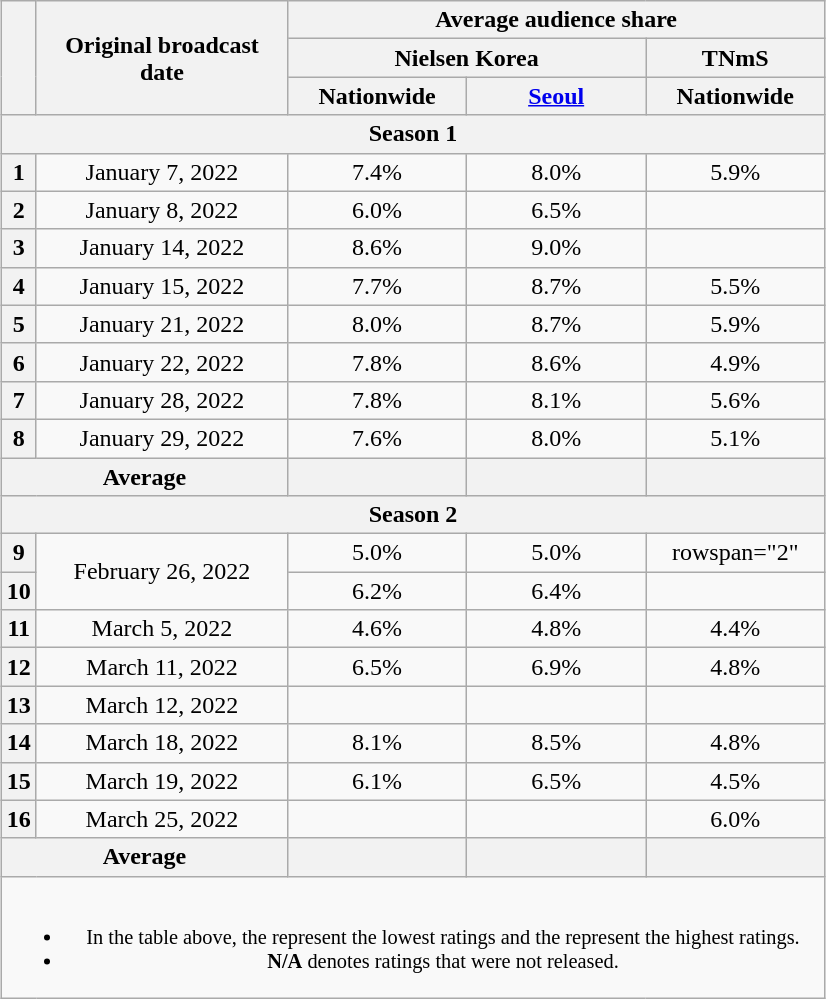<table class="wikitable" style="text-align:center; max-width:550px; margin-left:auto; margin-right:auto">
<tr>
<th scope="col" rowspan="3"></th>
<th scope="col" rowspan="3">Original broadcast date</th>
<th scope="col" colspan="3">Average audience share</th>
</tr>
<tr>
<th scope="col" colspan="2">Nielsen Korea</th>
<th scope="col">TNmS</th>
</tr>
<tr>
<th scope="col" style="width:7em">Nationwide</th>
<th scope="col" style="width:7em"><a href='#'>Seoul</a></th>
<th scope="col" style="width:7em">Nationwide</th>
</tr>
<tr>
<th scope="col" colspan="5">Season 1</th>
</tr>
<tr>
<th scope="col">1</th>
<td>January 7, 2022</td>
<td>7.4% </td>
<td>8.0% </td>
<td>5.9% </td>
</tr>
<tr>
<th scope="col">2</th>
<td>January 8, 2022</td>
<td>6.0% </td>
<td>6.5% </td>
<td><strong></strong>  </td>
</tr>
<tr>
<th scope="col">3</th>
<td>January 14, 2022</td>
<td>8.6% </td>
<td>9.0%</td>
<td><strong></strong> </td>
</tr>
<tr>
<th scope="col">4</th>
<td>January 15, 2022</td>
<td>7.7% </td>
<td>8.7% </td>
<td>5.5% </td>
</tr>
<tr>
<th scope="col">5</th>
<td>January 21, 2022</td>
<td>8.0% </td>
<td>8.7% </td>
<td>5.9% </td>
</tr>
<tr>
<th scope="col">6</th>
<td>January 22, 2022</td>
<td>7.8% </td>
<td>8.6% </td>
<td>4.9% </td>
</tr>
<tr>
<th scope="col">7</th>
<td>January 28, 2022</td>
<td>7.8% </td>
<td>8.1% </td>
<td>5.6% </td>
</tr>
<tr>
<th scope="col">8</th>
<td>January 29, 2022</td>
<td>7.6% </td>
<td>8.0% </td>
<td>5.1% </td>
</tr>
<tr>
<th scope="col" colspan="2">Average</th>
<th scope="col"></th>
<th scope="col"></th>
<th scope="col"></th>
</tr>
<tr>
<th scope="col" colspan="5">Season 2</th>
</tr>
<tr>
<th scope="col">9</th>
<td rowspan="2">February 26, 2022</td>
<td>5.0% </td>
<td>5.0% </td>
<td>rowspan="2" </td>
</tr>
<tr>
<th scope="col">10</th>
<td>6.2% </td>
<td>6.4% </td>
</tr>
<tr>
<th scope="col">11</th>
<td>March 5, 2022</td>
<td>4.6% </td>
<td>4.8% </td>
<td>4.4% </td>
</tr>
<tr>
<th scope="col">12</th>
<td>March 11, 2022</td>
<td>6.5% </td>
<td>6.9% </td>
<td>4.8% </td>
</tr>
<tr>
<th scope="col">13</th>
<td>March 12, 2022</td>
<td><strong></strong> </td>
<td><strong></strong> </td>
<td></td>
</tr>
<tr>
<th scope="col">14</th>
<td>March 18, 2022</td>
<td>8.1% </td>
<td>8.5% </td>
<td>4.8% </td>
</tr>
<tr>
<th scope="col">15</th>
<td>March 19, 2022</td>
<td>6.1% </td>
<td>6.5% </td>
<td>4.5% </td>
</tr>
<tr>
<th scope="col">16</th>
<td>March 25, 2022</td>
<td><strong></strong> </td>
<td><strong></strong> </td>
<td>6.0% </td>
</tr>
<tr>
<th scope="col" colspan="2">Average</th>
<th scope="col"></th>
<th scope="col"></th>
<th scope="col"></th>
</tr>
<tr>
<td colspan="5" style="font-size:85%"><br><ul><li>In the table above, the <strong></strong> represent the lowest ratings and the <strong></strong> represent the highest ratings.</li><li><strong>N/A</strong> denotes ratings that were not released.</li></ul></td>
</tr>
</table>
